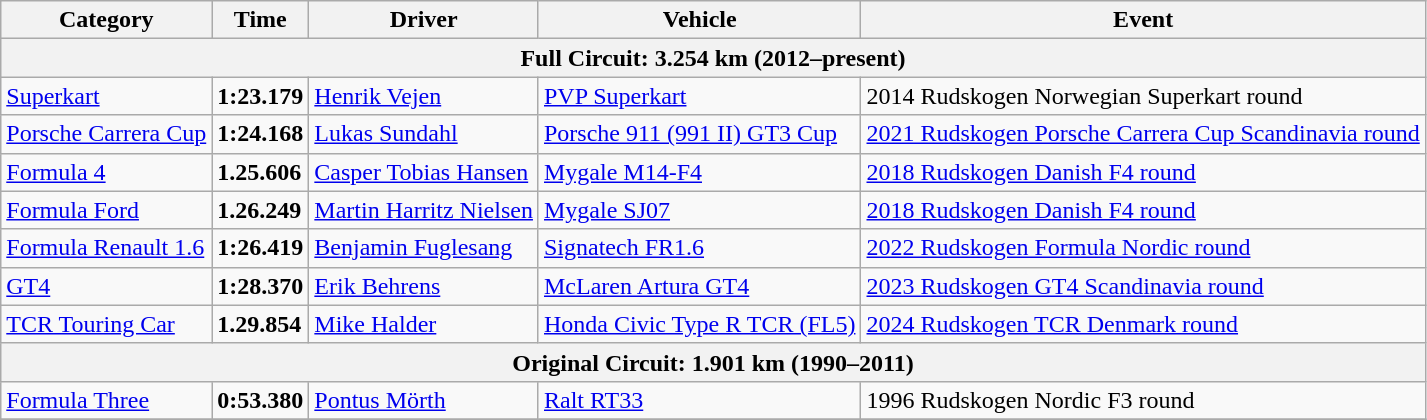<table class="wikitable">
<tr>
<th>Category</th>
<th>Time</th>
<th>Driver</th>
<th>Vehicle</th>
<th>Event</th>
</tr>
<tr>
<th colspan=5>Full Circuit: 3.254 km (2012–present)</th>
</tr>
<tr>
<td><a href='#'>Superkart</a></td>
<td><strong>1:23.179</strong></td>
<td><a href='#'>Henrik Vejen</a></td>
<td><a href='#'>PVP Superkart</a></td>
<td>2014 Rudskogen Norwegian Superkart round</td>
</tr>
<tr>
<td><a href='#'>Porsche Carrera Cup</a></td>
<td><strong>1:24.168</strong></td>
<td><a href='#'>Lukas Sundahl</a></td>
<td><a href='#'>Porsche 911 (991 II) GT3 Cup</a></td>
<td><a href='#'>2021 Rudskogen Porsche Carrera Cup Scandinavia round</a></td>
</tr>
<tr>
<td><a href='#'>Formula 4</a></td>
<td><strong>1.25.606</strong></td>
<td><a href='#'>Casper Tobias Hansen</a></td>
<td><a href='#'>Mygale M14-F4</a></td>
<td><a href='#'>2018 Rudskogen Danish F4 round</a></td>
</tr>
<tr>
<td><a href='#'>Formula Ford</a></td>
<td><strong>1.26.249</strong></td>
<td><a href='#'>Martin Harritz Nielsen</a></td>
<td><a href='#'>Mygale SJ07</a></td>
<td><a href='#'>2018 Rudskogen Danish F4 round</a></td>
</tr>
<tr>
<td><a href='#'>Formula Renault 1.6</a></td>
<td><strong>1:26.419</strong></td>
<td><a href='#'>Benjamin Fuglesang</a></td>
<td><a href='#'>Signatech FR1.6</a></td>
<td><a href='#'>2022 Rudskogen Formula Nordic round</a></td>
</tr>
<tr>
<td><a href='#'>GT4</a></td>
<td><strong>1:28.370</strong></td>
<td><a href='#'>Erik Behrens</a></td>
<td><a href='#'>McLaren Artura GT4</a></td>
<td><a href='#'>2023 Rudskogen GT4 Scandinavia round</a></td>
</tr>
<tr>
<td><a href='#'>TCR Touring Car</a></td>
<td><strong>1.29.854</strong></td>
<td><a href='#'>Mike Halder</a></td>
<td><a href='#'>Honda Civic Type R TCR (FL5)</a></td>
<td><a href='#'>2024 Rudskogen TCR Denmark round</a></td>
</tr>
<tr>
<th colspan=5>Original Circuit: 1.901 km (1990–2011)</th>
</tr>
<tr>
<td><a href='#'>Formula Three</a></td>
<td><strong>0:53.380</strong></td>
<td><a href='#'>Pontus Mörth</a></td>
<td><a href='#'>Ralt RT33</a></td>
<td>1996 Rudskogen Nordic F3 round</td>
</tr>
<tr>
</tr>
</table>
